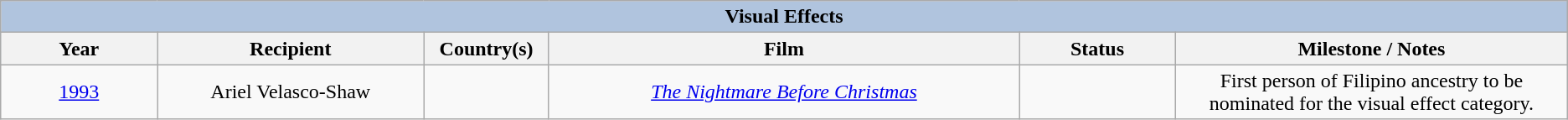<table class="wikitable" style="text-align: center">
<tr>
<th colspan="6" style="background:#B0C4DE;">Visual Effects</th>
</tr>
<tr style="background:#ebf5ff;">
<th width="10%">Year</th>
<th width="17%">Recipient</th>
<th width="8%">Country(s)</th>
<th width="30%">Film</th>
<th width="10%">Status</th>
<th width="25%">Milestone / Notes</th>
</tr>
<tr>
<td><a href='#'>1993</a><br></td>
<td>Ariel Velasco-Shaw</td>
<td></td>
<td><em><a href='#'>The Nightmare Before Christmas</a></em></td>
<td></td>
<td>First person of Filipino ancestry to be nominated for the  visual effect category.</td>
</tr>
</table>
